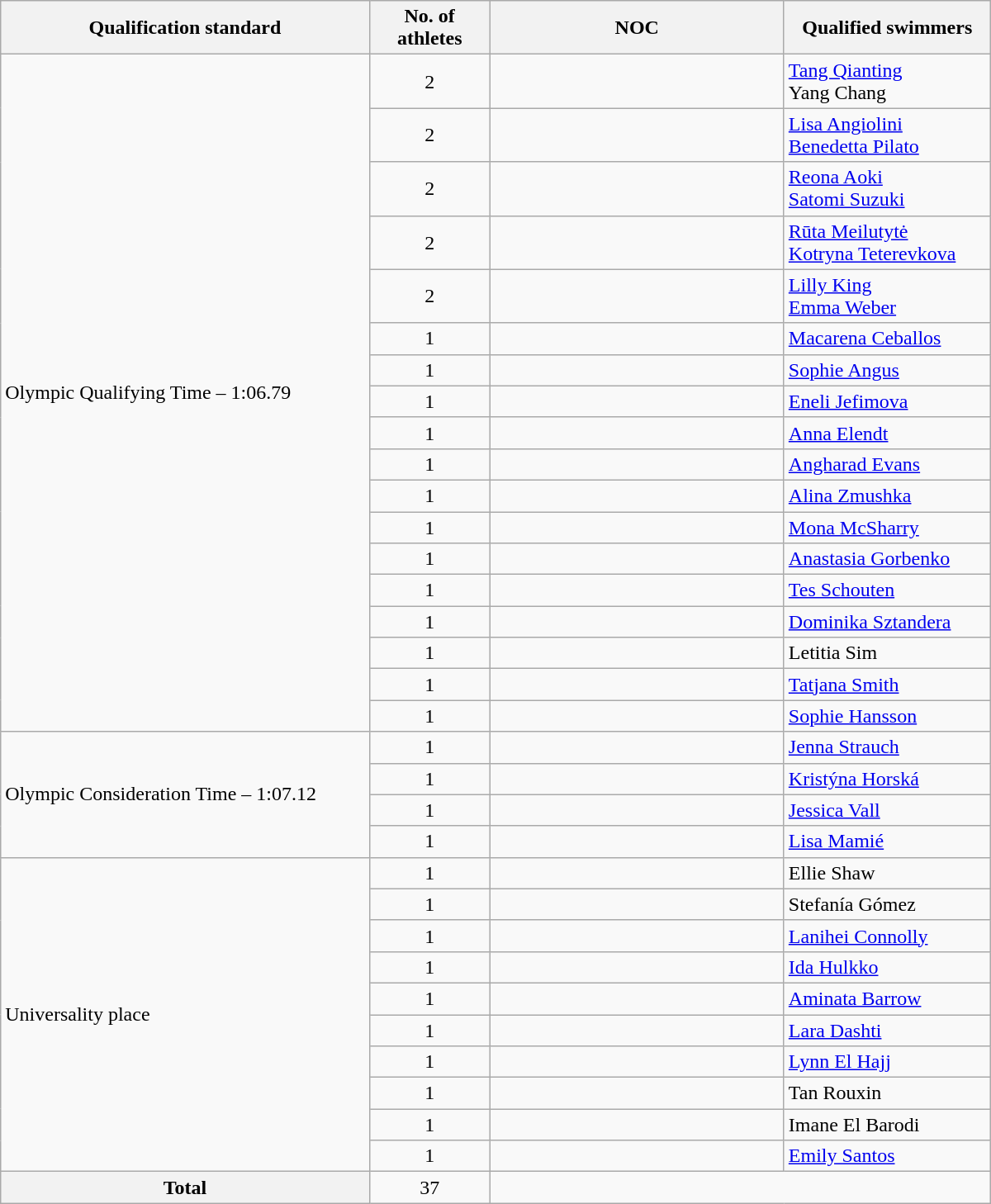<table class=wikitable style="text-align:left" width=800>
<tr>
<th scope="col">Qualification standard</th>
<th scope="col" width =90>No. of athletes</th>
<th scope="col" width =230>NOC</th>
<th scope="col">Qualified swimmers</th>
</tr>
<tr>
<td rowspan=18>Olympic Qualifying Time – 1:06.79</td>
<td align=center>2</td>
<td></td>
<td><a href='#'>Tang Qianting</a><br>Yang Chang</td>
</tr>
<tr>
<td align=center>2</td>
<td></td>
<td><a href='#'>Lisa Angiolini</a><br><a href='#'>Benedetta Pilato</a></td>
</tr>
<tr>
<td align=center>2</td>
<td></td>
<td><a href='#'>Reona Aoki</a><br><a href='#'>Satomi Suzuki</a></td>
</tr>
<tr>
<td align=center>2</td>
<td></td>
<td><a href='#'>Rūta Meilutytė</a><br><a href='#'>Kotryna Teterevkova</a></td>
</tr>
<tr>
<td align=center>2</td>
<td></td>
<td><a href='#'>Lilly King</a><br><a href='#'>Emma Weber</a></td>
</tr>
<tr>
<td align=center>1</td>
<td></td>
<td><a href='#'>Macarena Ceballos</a></td>
</tr>
<tr>
<td align=center>1</td>
<td></td>
<td><a href='#'>Sophie Angus</a></td>
</tr>
<tr>
<td align=center>1</td>
<td></td>
<td><a href='#'>Eneli Jefimova</a></td>
</tr>
<tr>
<td align=center>1</td>
<td></td>
<td><a href='#'>Anna Elendt</a></td>
</tr>
<tr>
<td align=center>1</td>
<td></td>
<td><a href='#'>Angharad Evans</a></td>
</tr>
<tr>
<td align=center>1</td>
<td></td>
<td><a href='#'>Alina Zmushka</a></td>
</tr>
<tr>
<td align=center>1</td>
<td></td>
<td><a href='#'>Mona McSharry</a></td>
</tr>
<tr>
<td align=center>1</td>
<td></td>
<td><a href='#'>Anastasia Gorbenko</a></td>
</tr>
<tr>
<td align=center>1</td>
<td></td>
<td><a href='#'>Tes Schouten</a></td>
</tr>
<tr>
<td align=center>1</td>
<td></td>
<td><a href='#'>Dominika Sztandera</a></td>
</tr>
<tr>
<td align=center>1</td>
<td></td>
<td>Letitia Sim</td>
</tr>
<tr>
<td align=center>1</td>
<td></td>
<td><a href='#'>Tatjana Smith</a></td>
</tr>
<tr>
<td align=center>1</td>
<td></td>
<td><a href='#'>Sophie Hansson</a></td>
</tr>
<tr>
<td rowspan=4>Olympic Consideration Time – 1:07.12</td>
<td align=center>1</td>
<td></td>
<td><a href='#'>Jenna Strauch</a></td>
</tr>
<tr>
<td align=center>1</td>
<td></td>
<td><a href='#'>Kristýna Horská</a></td>
</tr>
<tr>
<td align=center>1</td>
<td></td>
<td><a href='#'>Jessica Vall</a></td>
</tr>
<tr>
<td align=center>1</td>
<td></td>
<td><a href='#'>Lisa Mamié</a></td>
</tr>
<tr>
<td rowspan=10>Universality place</td>
<td align=center>1</td>
<td></td>
<td>Ellie Shaw</td>
</tr>
<tr>
<td align=center>1</td>
<td></td>
<td>Stefanía Gómez</td>
</tr>
<tr>
<td align=center>1</td>
<td></td>
<td><a href='#'>Lanihei Connolly</a></td>
</tr>
<tr>
<td align=center>1</td>
<td></td>
<td><a href='#'>Ida Hulkko</a></td>
</tr>
<tr>
<td align=center>1</td>
<td></td>
<td><a href='#'>Aminata Barrow</a></td>
</tr>
<tr>
<td align=center>1</td>
<td></td>
<td><a href='#'>Lara Dashti</a></td>
</tr>
<tr>
<td align=center>1</td>
<td></td>
<td><a href='#'>Lynn El Hajj</a></td>
</tr>
<tr>
<td align=center>1</td>
<td></td>
<td>Tan Rouxin</td>
</tr>
<tr>
<td align=center>1</td>
<td></td>
<td>Imane El Barodi</td>
</tr>
<tr>
<td align=center>1</td>
<td></td>
<td><a href='#'>Emily Santos</a></td>
</tr>
<tr>
<th scope="row">Total</th>
<td align=center>37</td>
<td colspan=2></td>
</tr>
</table>
